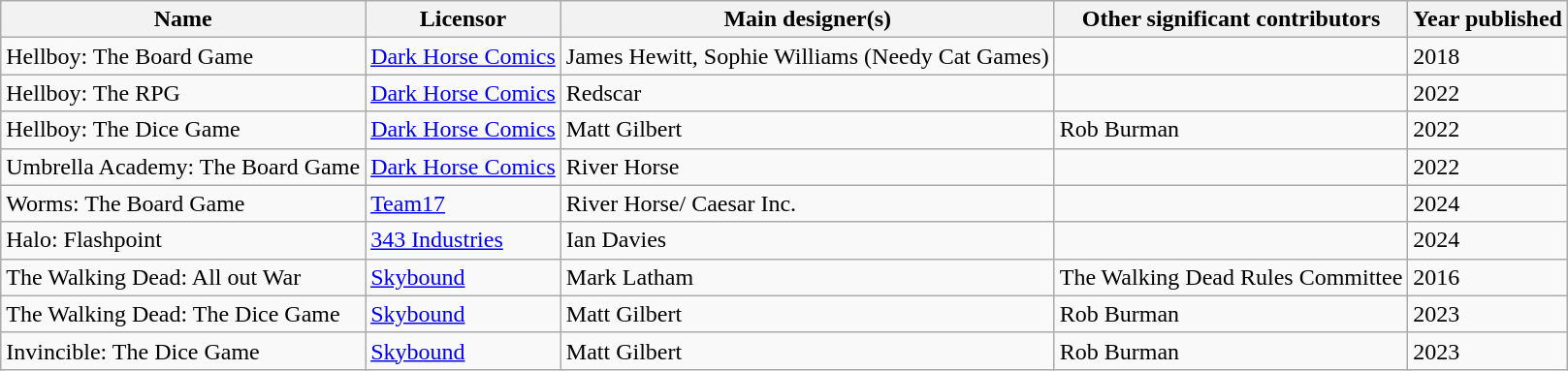<table class="wikitable">
<tr>
<th>Name</th>
<th>Licensor</th>
<th>Main designer(s)</th>
<th>Other significant contributors</th>
<th>Year published</th>
</tr>
<tr>
<td>Hellboy: The Board Game</td>
<td><a href='#'>Dark Horse Comics</a></td>
<td>James Hewitt, Sophie Williams (Needy Cat Games)</td>
<td></td>
<td>2018</td>
</tr>
<tr>
<td>Hellboy: The RPG</td>
<td><a href='#'>Dark Horse Comics</a></td>
<td>Redscar</td>
<td></td>
<td>2022</td>
</tr>
<tr>
<td>Hellboy: The Dice Game</td>
<td><a href='#'>Dark Horse Comics</a></td>
<td>Matt Gilbert</td>
<td>Rob Burman</td>
<td>2022</td>
</tr>
<tr>
<td>Umbrella Academy: The Board Game</td>
<td><a href='#'>Dark Horse Comics</a></td>
<td>River Horse</td>
<td></td>
<td>2022</td>
</tr>
<tr>
<td>Worms: The Board Game</td>
<td><a href='#'>Team17</a></td>
<td>River Horse/ Caesar Inc.</td>
<td></td>
<td>2024</td>
</tr>
<tr>
<td>Halo: Flashpoint</td>
<td><a href='#'>343 Industries</a></td>
<td>Ian Davies</td>
<td></td>
<td>2024</td>
</tr>
<tr>
<td>The Walking Dead: All out War</td>
<td><a href='#'>Skybound</a></td>
<td>Mark Latham</td>
<td>The Walking Dead Rules Committee</td>
<td>2016</td>
</tr>
<tr>
<td>The Walking Dead: The Dice Game</td>
<td><a href='#'>Skybound</a></td>
<td>Matt Gilbert</td>
<td>Rob Burman</td>
<td>2023</td>
</tr>
<tr>
<td>Invincible: The Dice Game</td>
<td><a href='#'>Skybound</a></td>
<td>Matt Gilbert</td>
<td>Rob Burman</td>
<td>2023</td>
</tr>
</table>
